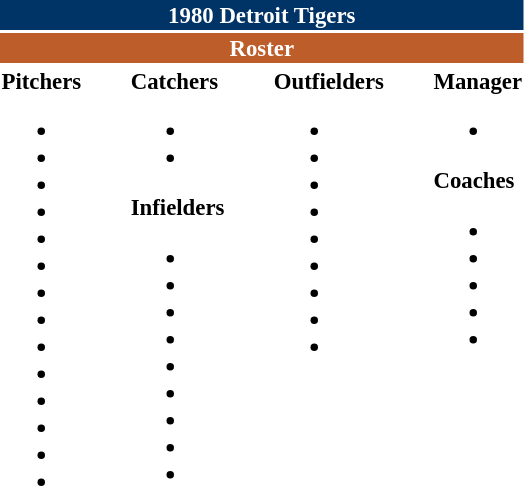<table class="toccolours" style="font-size: 95%;">
<tr>
<th colspan="10" style="background-color: #003366; color: white; text-align: center;">1980 Detroit Tigers</th>
</tr>
<tr>
<td colspan="10" style="background-color: #bd5d29; color: white; text-align: center;"><strong>Roster</strong></td>
</tr>
<tr>
<td valign="top"><strong>Pitchers</strong><br><ul><li></li><li></li><li></li><li></li><li></li><li></li><li></li><li></li><li></li><li></li><li></li><li></li><li></li><li></li></ul></td>
<td width="25px"></td>
<td valign="top"><strong>Catchers</strong><br><ul><li></li><li></li></ul><strong>Infielders</strong><ul><li></li><li></li><li></li><li></li><li></li><li></li><li></li><li></li><li></li></ul></td>
<td width="25px"></td>
<td valign="top"><strong>Outfielders</strong><br><ul><li></li><li></li><li></li><li></li><li></li><li></li><li></li><li></li><li></li></ul></td>
<td width="25px"></td>
<td valign="top"><strong>Manager</strong><br><ul><li></li></ul><strong>Coaches</strong><ul><li></li><li></li><li></li><li></li><li></li></ul></td>
</tr>
<tr>
</tr>
</table>
